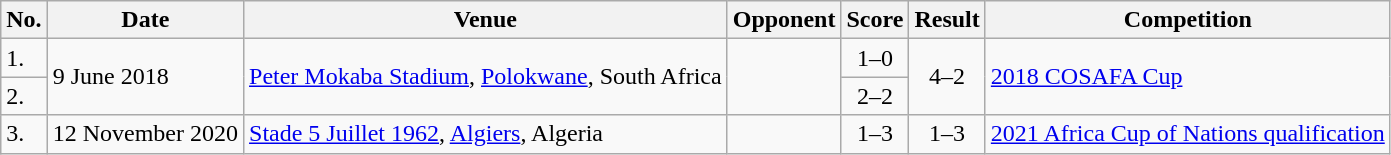<table class="wikitable sortable">
<tr>
<th>No.</th>
<th>Date</th>
<th>Venue</th>
<th>Opponent</th>
<th>Score</th>
<th>Result</th>
<th>Competition</th>
</tr>
<tr>
<td>1.</td>
<td rowspan="2">9 June 2018</td>
<td rowspan="2"><a href='#'>Peter Mokaba Stadium</a>, <a href='#'>Polokwane</a>, South Africa</td>
<td rowspan="2"></td>
<td align="center">1–0</td>
<td rowspan=2 align="center">4–2 </td>
<td rowspan="2"><a href='#'>2018 COSAFA Cup</a></td>
</tr>
<tr>
<td>2.</td>
<td align="center">2–2</td>
</tr>
<tr>
<td>3.</td>
<td>12 November 2020</td>
<td><a href='#'>Stade 5 Juillet 1962</a>, <a href='#'>Algiers</a>, Algeria</td>
<td></td>
<td align="center">1–3</td>
<td align="center">1–3</td>
<td><a href='#'>2021 Africa Cup of Nations qualification</a></td>
</tr>
</table>
